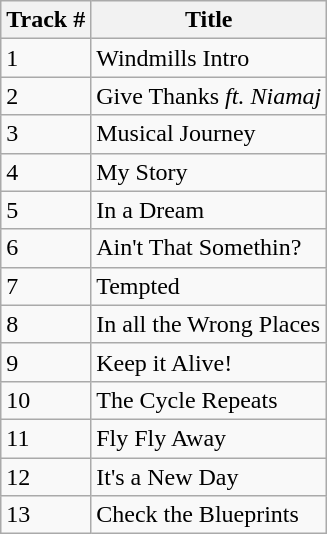<table class="wikitable">
<tr>
<th>Track #</th>
<th>Title</th>
</tr>
<tr>
<td>1</td>
<td>Windmills Intro</td>
</tr>
<tr>
<td>2</td>
<td>Give Thanks <em>ft. Niamaj</em></td>
</tr>
<tr>
<td>3</td>
<td>Musical Journey</td>
</tr>
<tr>
<td>4</td>
<td>My Story</td>
</tr>
<tr>
<td>5</td>
<td>In a Dream</td>
</tr>
<tr>
<td>6</td>
<td>Ain't That Somethin?</td>
</tr>
<tr>
<td>7</td>
<td>Tempted</td>
</tr>
<tr>
<td>8</td>
<td>In all the Wrong Places</td>
</tr>
<tr>
<td>9</td>
<td>Keep it Alive!</td>
</tr>
<tr>
<td>10</td>
<td>The Cycle Repeats</td>
</tr>
<tr>
<td>11</td>
<td>Fly Fly Away</td>
</tr>
<tr>
<td>12</td>
<td>It's a New Day</td>
</tr>
<tr>
<td>13</td>
<td>Check the Blueprints</td>
</tr>
</table>
